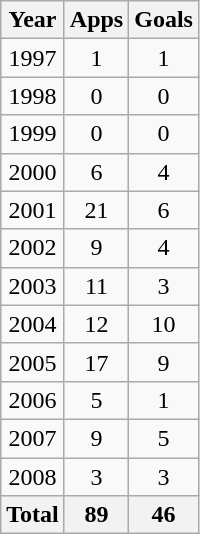<table class="wikitable sortable" style="text-align:center">
<tr>
<th scope="col">Year</th>
<th scope="col">Apps</th>
<th scope="col">Goals</th>
</tr>
<tr>
<td>1997</td>
<td>1</td>
<td>1</td>
</tr>
<tr>
<td>1998</td>
<td>0</td>
<td>0</td>
</tr>
<tr>
<td>1999</td>
<td>0</td>
<td>0</td>
</tr>
<tr>
<td>2000</td>
<td>6</td>
<td>4</td>
</tr>
<tr>
<td>2001</td>
<td>21</td>
<td>6</td>
</tr>
<tr>
<td>2002</td>
<td>9</td>
<td>4</td>
</tr>
<tr>
<td>2003</td>
<td>11</td>
<td>3</td>
</tr>
<tr>
<td>2004</td>
<td>12</td>
<td>10</td>
</tr>
<tr>
<td>2005</td>
<td>17</td>
<td>9</td>
</tr>
<tr>
<td>2006</td>
<td>5</td>
<td>1</td>
</tr>
<tr>
<td>2007</td>
<td>9</td>
<td>5</td>
</tr>
<tr>
<td>2008</td>
<td>3</td>
<td>3</td>
</tr>
<tr>
<th>Total</th>
<th>89</th>
<th>46</th>
</tr>
</table>
